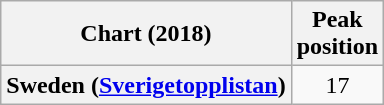<table class="wikitable plainrowheaders" style="text-align:center">
<tr>
<th>Chart (2018)</th>
<th>Peak<br>position</th>
</tr>
<tr>
<th scope="row">Sweden (<a href='#'>Sverigetopplistan</a>)</th>
<td>17</td>
</tr>
</table>
